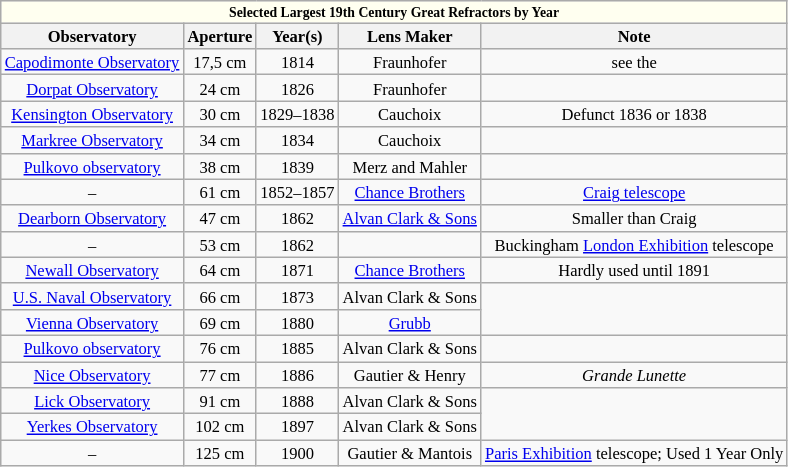<table class=wikitable style="text-align:center; font-size:11px">
<tr bgcolor="fffffff" style="font-size: smaller;">
<td colspan="8" style="text-align:center;"><strong>Selected Largest 19th Century Great Refractors by Year</strong></td>
</tr>
<tr>
<th>Observatory</th>
<th>Aperture</th>
<th>Year(s)</th>
<th>Lens Maker</th>
<th>Note</th>
</tr>
<tr>
<td><a href='#'>Capodimonte Observatory</a></td>
<td>17,5 cm</td>
<td>1814</td>
<td>Fraunhofer</td>
<td Now in the Observatory Museum, see the [http://www.beniculturali.inaf.it/sicap/opac.aspx?WEB=INAFS&TBL=PST&ID=401>see the </td>
</tr>
<tr>
<td><a href='#'>Dorpat Observatory</a></td>
<td>24 cm</td>
<td>1826</td>
<td>Fraunhofer</td>
<td></td>
</tr>
<tr>
<td><a href='#'>Kensington Observatory</a></td>
<td>30 cm</td>
<td>1829–1838</td>
<td>Cauchoix</td>
<td>Defunct 1836 or 1838</td>
</tr>
<tr>
<td><a href='#'>Markree Observatory</a></td>
<td>34 cm</td>
<td>1834</td>
<td>Cauchoix</td>
<td></td>
</tr>
<tr>
<td><a href='#'>Pulkovo observatory</a></td>
<td>38 cm</td>
<td>1839</td>
<td>Merz and Mahler</td>
</tr>
<tr>
<td>–</td>
<td>61 cm</td>
<td>1852–1857</td>
<td><a href='#'>Chance Brothers</a></td>
<td><a href='#'>Craig telescope</a></td>
</tr>
<tr>
<td><a href='#'>Dearborn Observatory</a></td>
<td>47 cm</td>
<td>1862</td>
<td><a href='#'>Alvan Clark & Sons</a></td>
<td>Smaller than Craig</td>
</tr>
<tr>
<td>–</td>
<td>53 cm</td>
<td>1862</td>
<td></td>
<td>Buckingham <a href='#'>London Exhibition</a> telescope</td>
</tr>
<tr>
<td><a href='#'>Newall Observatory</a></td>
<td>64 cm</td>
<td>1871</td>
<td><a href='#'>Chance Brothers</a></td>
<td>Hardly used until 1891</td>
</tr>
<tr>
<td><a href='#'>U.S. Naval Observatory</a></td>
<td>66 cm</td>
<td>1873</td>
<td>Alvan Clark & Sons</td>
</tr>
<tr>
<td><a href='#'>Vienna Observatory</a></td>
<td>69 cm</td>
<td>1880</td>
<td><a href='#'>Grubb</a></td>
</tr>
<tr>
<td><a href='#'>Pulkovo observatory</a></td>
<td>76 cm</td>
<td>1885</td>
<td>Alvan Clark & Sons</td>
<td></td>
</tr>
<tr>
<td><a href='#'>Nice Observatory</a></td>
<td>77 cm</td>
<td>1886</td>
<td>Gautier & Henry</td>
<td><em>Grande Lunette</em></td>
</tr>
<tr>
<td><a href='#'>Lick Observatory</a></td>
<td>91 cm</td>
<td>1888</td>
<td>Alvan Clark & Sons</td>
</tr>
<tr>
<td><a href='#'>Yerkes Observatory</a></td>
<td>102 cm</td>
<td>1897</td>
<td>Alvan Clark & Sons</td>
</tr>
<tr>
<td>–</td>
<td>125 cm</td>
<td>1900</td>
<td>Gautier & Mantois</td>
<td><a href='#'>Paris Exhibition</a> telescope; Used 1 Year Only</td>
</tr>
</table>
